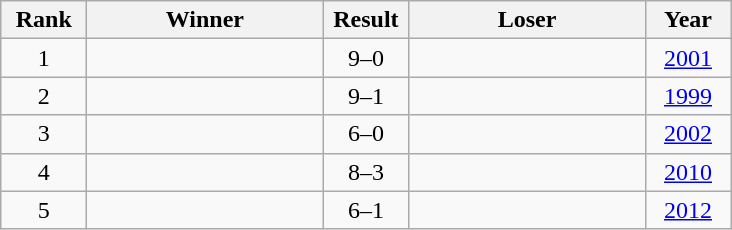<table class="wikitable sortable">
<tr>
<th width=50>Rank</th>
<th width=150>Winner</th>
<th width=50>Result</th>
<th width=150>Loser</th>
<th width=50>Year</th>
</tr>
<tr>
<td align=center>1</td>
<td style="text-align:left;"></td>
<td style="text-align:center;">9–0</td>
<td style="text-align:left;"></td>
<td align=center><a href='#'>2001</a></td>
</tr>
<tr>
<td align=center>2</td>
<td style="text-align:left;"></td>
<td style="text-align:center;">9–1</td>
<td style="text-align:left;"></td>
<td align=center><a href='#'>1999</a></td>
</tr>
<tr>
<td align=center>3</td>
<td style="text-align:left;"></td>
<td style="text-align:center;">6–0</td>
<td style="text-align:left;"></td>
<td align=center><a href='#'>2002</a></td>
</tr>
<tr>
<td align=center>4</td>
<td style="text-align:left;"></td>
<td style="text-align:center;">8–3</td>
<td style="text-align:left;"></td>
<td align=center><a href='#'>2010</a></td>
</tr>
<tr>
<td align=center>5</td>
<td style="text-align:left;"></td>
<td style="text-align:center;">6–1</td>
<td style="text-align:left;"></td>
<td align=center><a href='#'>2012</a></td>
</tr>
</table>
